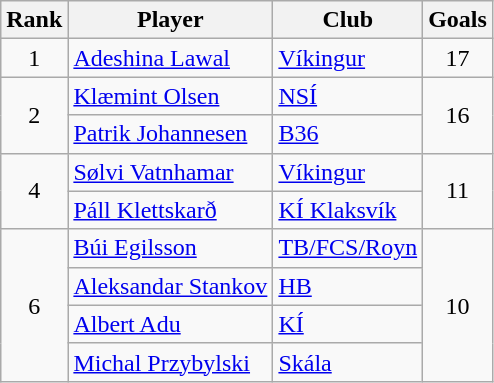<table class="wikitable" style="text-align:center;">
<tr>
<th>Rank</th>
<th>Player</th>
<th>Club</th>
<th>Goals</th>
</tr>
<tr>
<td rowspan=1>1</td>
<td align="left"> <a href='#'>Adeshina Lawal</a></td>
<td align="left"><a href='#'>Víkingur</a></td>
<td rowspan=1>17</td>
</tr>
<tr>
<td rowspan=2>2</td>
<td align="left"> <a href='#'>Klæmint Olsen</a></td>
<td align="left"><a href='#'>NSÍ</a></td>
<td rowspan=2>16</td>
</tr>
<tr>
<td align="left"> <a href='#'>Patrik Johannesen</a></td>
<td align="left"><a href='#'>B36</a></td>
</tr>
<tr>
<td rowspan=2>4</td>
<td align="left"> <a href='#'>Sølvi Vatnhamar</a></td>
<td align="left"><a href='#'>Víkingur</a></td>
<td rowspan=2>11</td>
</tr>
<tr>
<td align="left"> <a href='#'>Páll Klettskarð</a></td>
<td align="left"><a href='#'>KÍ Klaksvík</a></td>
</tr>
<tr>
<td rowspan=4>6</td>
<td align="left"> <a href='#'>Búi Egilsson</a></td>
<td align="left"><a href='#'>TB/FCS/Royn</a></td>
<td rowspan=4>10</td>
</tr>
<tr>
<td align="left"> <a href='#'>Aleksandar Stankov</a></td>
<td align="left"><a href='#'>HB</a></td>
</tr>
<tr>
<td align="left"> <a href='#'>Albert Adu</a></td>
<td align="left"><a href='#'>KÍ</a></td>
</tr>
<tr>
<td align="left"> <a href='#'>Michal Przybylski</a></td>
<td align="left"><a href='#'>Skála</a></td>
</tr>
</table>
